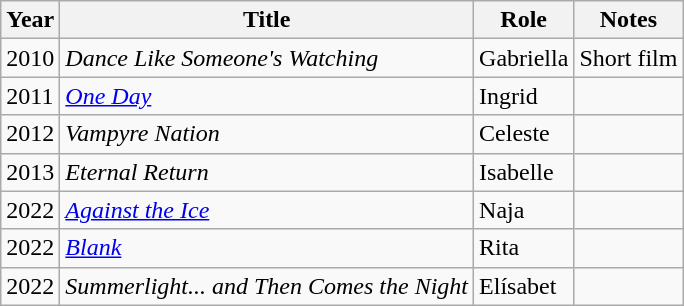<table class="wikitable sortable">
<tr>
<th>Year</th>
<th>Title</th>
<th>Role</th>
<th scope="col" class="unsortable">Notes</th>
</tr>
<tr>
<td>2010</td>
<td><em>Dance Like Someone's Watching</em></td>
<td>Gabriella</td>
<td>Short film</td>
</tr>
<tr>
<td>2011</td>
<td><em><a href='#'>One Day</a></em></td>
<td>Ingrid</td>
<td></td>
</tr>
<tr>
<td>2012</td>
<td><em>Vampyre Nation</em></td>
<td>Celeste</td>
<td></td>
</tr>
<tr>
<td>2013</td>
<td><em>Eternal Return</em></td>
<td>Isabelle</td>
<td></td>
</tr>
<tr>
<td>2022</td>
<td><em><a href='#'>Against the Ice</a></em></td>
<td>Naja</td>
</tr>
<tr>
<td>2022</td>
<td><em><a href='#'>Blank</a></em></td>
<td>Rita</td>
<td></td>
</tr>
<tr>
<td>2022</td>
<td><em>Summerlight... and Then Comes the Night</em></td>
<td>Elísabet</td>
</tr>
</table>
